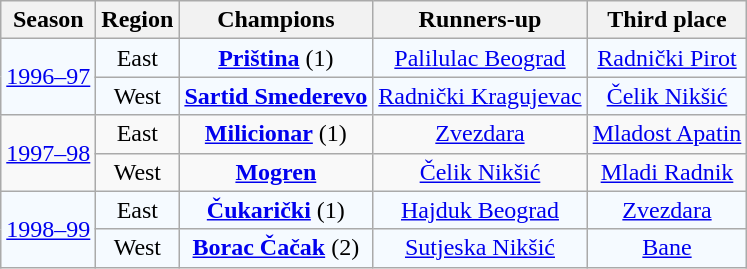<table class="wikitable sortable" style="text-align:center">
<tr>
<th>Season</th>
<th>Region</th>
<th>Champions</th>
<th>Runners-up</th>
<th>Third place</th>
</tr>
<tr style="background:#f5faff">
<td rowspan="2"><a href='#'>1996–97</a></td>
<td>East</td>
<td><strong><a href='#'>Priština</a></strong> (1)</td>
<td><a href='#'>Palilulac Beograd</a></td>
<td><a href='#'>Radnički Pirot</a></td>
</tr>
<tr style="background:#f5faff">
<td>West</td>
<td><strong><a href='#'>Sartid Smederevo</a></strong></td>
<td><a href='#'>Radnički Kragujevac</a></td>
<td><a href='#'>Čelik Nikšić</a></td>
</tr>
<tr>
<td rowspan="2"><a href='#'>1997–98</a></td>
<td>East</td>
<td><strong><a href='#'>Milicionar</a></strong> (1)</td>
<td><a href='#'>Zvezdara</a></td>
<td><a href='#'>Mladost Apatin</a></td>
</tr>
<tr>
<td>West</td>
<td><strong><a href='#'>Mogren</a></strong></td>
<td><a href='#'>Čelik Nikšić</a></td>
<td><a href='#'>Mladi Radnik</a></td>
</tr>
<tr style="background:#f5faff">
<td rowspan="2"><a href='#'>1998–99</a></td>
<td>East</td>
<td><strong><a href='#'>Čukarički</a></strong> (1)</td>
<td><a href='#'>Hajduk Beograd</a></td>
<td> <a href='#'>Zvezdara</a> </td>
</tr>
<tr style="background:#f5faff">
<td>West</td>
<td><strong><a href='#'>Borac Čačak</a></strong> (2)</td>
<td><a href='#'>Sutjeska Nikšić</a></td>
<td> <a href='#'>Bane</a> </td>
</tr>
</table>
